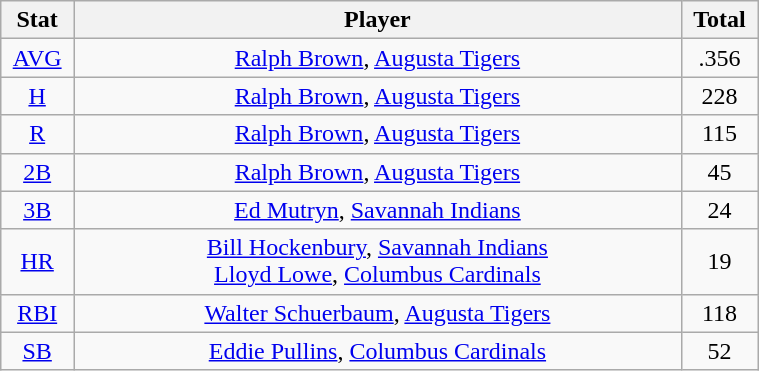<table class="wikitable" width="40%" style="text-align:center;">
<tr>
<th width="5%">Stat</th>
<th width="60%">Player</th>
<th width="5%">Total</th>
</tr>
<tr>
<td><a href='#'>AVG</a></td>
<td><a href='#'>Ralph Brown</a>, <a href='#'>Augusta Tigers</a></td>
<td>.356</td>
</tr>
<tr>
<td><a href='#'>H</a></td>
<td><a href='#'>Ralph Brown</a>, <a href='#'>Augusta Tigers</a></td>
<td>228</td>
</tr>
<tr>
<td><a href='#'>R</a></td>
<td><a href='#'>Ralph Brown</a>, <a href='#'>Augusta Tigers</a></td>
<td>115</td>
</tr>
<tr>
<td><a href='#'>2B</a></td>
<td><a href='#'>Ralph Brown</a>, <a href='#'>Augusta Tigers</a></td>
<td>45</td>
</tr>
<tr>
<td><a href='#'>3B</a></td>
<td><a href='#'>Ed Mutryn</a>, <a href='#'>Savannah Indians</a></td>
<td>24</td>
</tr>
<tr>
<td><a href='#'>HR</a></td>
<td><a href='#'>Bill Hockenbury</a>, <a href='#'>Savannah Indians</a> <br> <a href='#'>Lloyd Lowe</a>, <a href='#'>Columbus Cardinals</a></td>
<td>19</td>
</tr>
<tr>
<td><a href='#'>RBI</a></td>
<td><a href='#'>Walter Schuerbaum</a>, <a href='#'>Augusta Tigers</a></td>
<td>118</td>
</tr>
<tr>
<td><a href='#'>SB</a></td>
<td><a href='#'>Eddie Pullins</a>, <a href='#'>Columbus Cardinals</a></td>
<td>52</td>
</tr>
</table>
